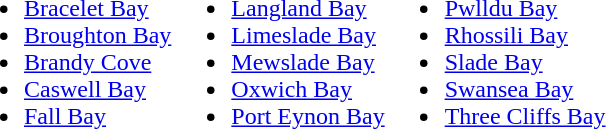<table border="0" cellpadding="0" cellspacing="0">
<tr>
<td><br><ul><li><a href='#'>Bracelet Bay</a></li><li><a href='#'>Broughton Bay</a></li><li><a href='#'>Brandy Cove</a></li><li><a href='#'>Caswell Bay</a></li><li><a href='#'>Fall Bay</a></li></ul></td>
<td><br><ul><li><a href='#'>Langland Bay</a></li><li><a href='#'>Limeslade Bay</a></li><li><a href='#'>Mewslade Bay</a></li><li><a href='#'>Oxwich Bay</a></li><li><a href='#'>Port Eynon Bay</a></li></ul></td>
<td valign="top"><br><ul><li><a href='#'>Pwlldu Bay</a></li><li><a href='#'>Rhossili Bay</a></li><li><a href='#'>Slade Bay</a></li><li><a href='#'>Swansea Bay</a></li><li><a href='#'>Three Cliffs Bay</a></li></ul></td>
</tr>
</table>
